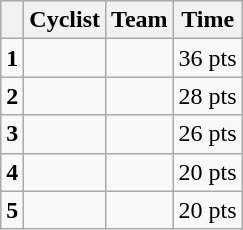<table class="wikitable">
<tr>
<th></th>
<th>Cyclist</th>
<th>Team</th>
<th>Time</th>
</tr>
<tr>
<td><strong>1</strong></td>
<td> </td>
<td></td>
<td>36 pts</td>
</tr>
<tr>
<td><strong>2</strong></td>
<td></td>
<td></td>
<td>28 pts</td>
</tr>
<tr>
<td><strong>3</strong></td>
<td></td>
<td></td>
<td>26 pts</td>
</tr>
<tr>
<td><strong>4</strong></td>
<td></td>
<td></td>
<td>20 pts</td>
</tr>
<tr>
<td><strong>5</strong></td>
<td></td>
<td></td>
<td>20 pts</td>
</tr>
</table>
